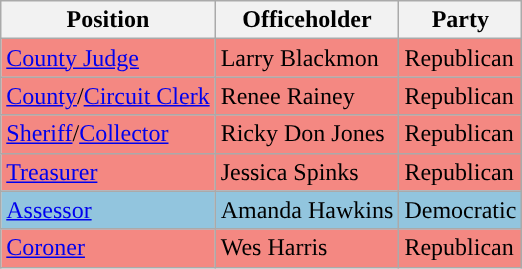<table class="wikitable mw-collapsible">
<tr>
<th>Position</th>
<th>Officeholder</th>
<th>Party</th>
</tr>
<tr style="background-color: #F48882;">
<td><a href='#'>County Judge</a></td>
<td>Larry Blackmon</td>
<td>Republican</td>
</tr>
<tr style="background-color: #F48882;">
<td><a href='#'>County</a>/<a href='#'>Circuit Clerk</a></td>
<td>Renee Rainey</td>
<td>Republican</td>
</tr>
<tr style="background-color: #F48882;">
<td><a href='#'>Sheriff</a>/<a href='#'>Collector</a></td>
<td>Ricky Don Jones</td>
<td>Republican</td>
</tr>
<tr style="background-color: #F48882;">
<td><a href='#'>Treasurer</a></td>
<td>Jessica Spinks</td>
<td>Republican</td>
</tr>
<tr style="background-color: #92C5DE;">
<td><a href='#'>Assessor</a></td>
<td>Amanda Hawkins</td>
<td>Democratic</td>
</tr>
<tr style="background-color: #F48882;">
<td><a href='#'>Coroner</a></td>
<td>Wes Harris</td>
<td>Republican</td>
</tr>
</table>
